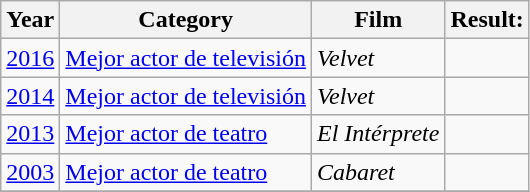<table class="wikitable">
<tr>
<th>Year</th>
<th>Category</th>
<th>Film</th>
<th>Result:</th>
</tr>
<tr>
<td><a href='#'>2016</a></td>
<td><a href='#'>Mejor actor de televisión</a></td>
<td><em>Velvet</em></td>
<td></td>
</tr>
<tr>
<td><a href='#'>2014</a></td>
<td><a href='#'>Mejor actor de televisión</a></td>
<td><em>Velvet</em></td>
<td></td>
</tr>
<tr>
<td><a href='#'>2013</a></td>
<td><a href='#'>Mejor actor de teatro</a></td>
<td><em>El Intérprete</em></td>
<td></td>
</tr>
<tr>
<td><a href='#'>2003</a></td>
<td><a href='#'>Mejor actor de teatro</a></td>
<td><em>Cabaret</em></td>
<td></td>
</tr>
<tr>
</tr>
</table>
